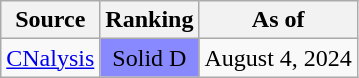<table class="wikitable">
<tr>
<th>Source</th>
<th>Ranking</th>
<th>As of</th>
</tr>
<tr>
<td><a href='#'>CNalysis</a></td>
<td style="background:#8888FF" data-sort-value="4" align="center">Solid D</td>
<td>August 4, 2024</td>
</tr>
</table>
